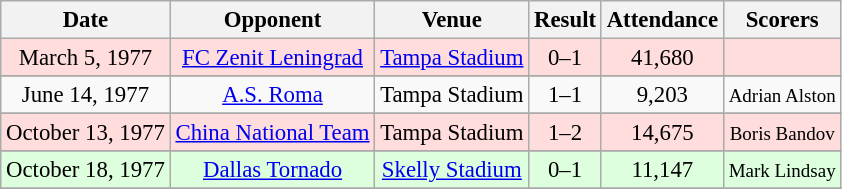<table class="wikitable" style="font-size:95%; text-align:center">
<tr>
<th>Date</th>
<th>Opponent</th>
<th>Venue</th>
<th>Result</th>
<th>Attendance</th>
<th>Scorers</th>
</tr>
<tr bgcolor="#ffdddd">
<td>March 5, 1977</td>
<td>  <a href='#'>FC Zenit Leningrad</a></td>
<td><a href='#'>Tampa Stadium</a></td>
<td>0–1</td>
<td>41,680</td>
<td></td>
</tr>
<tr>
</tr>
<tr bgcolor=>
<td>June 14, 1977</td>
<td>  <a href='#'>A.S. Roma</a></td>
<td>Tampa Stadium</td>
<td>1–1</td>
<td>9,203</td>
<td><small>Adrian Alston</small></td>
</tr>
<tr>
</tr>
<tr bgcolor="ffdddd">
<td>October 13, 1977</td>
<td>  <a href='#'>China National Team</a></td>
<td>Tampa Stadium</td>
<td>1–2</td>
<td>14,675</td>
<td><small>Boris Bandov</small></td>
</tr>
<tr>
</tr>
<tr bgcolor="ddffdd">
<td>October 18, 1977</td>
<td>  <a href='#'>Dallas Tornado</a></td>
<td><a href='#'>Skelly Stadium</a></td>
<td>0–1</td>
<td>11,147</td>
<td><small>Mark Lindsay</small></td>
</tr>
<tr>
</tr>
</table>
